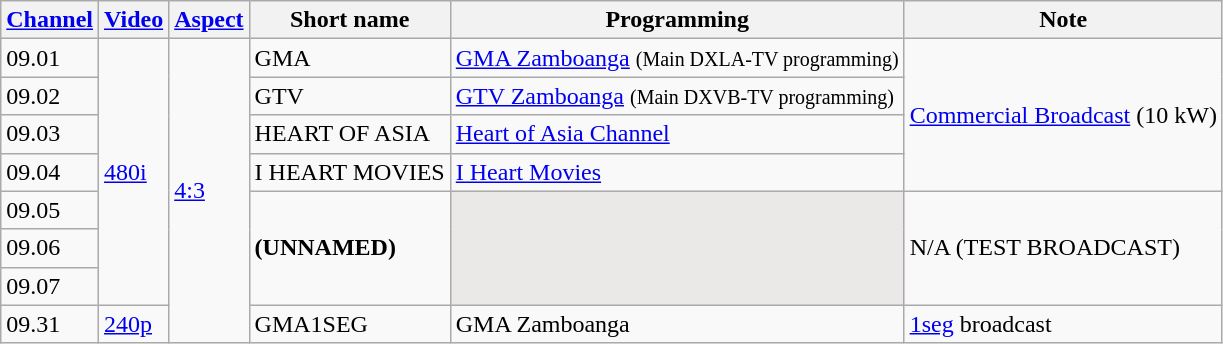<table class="wikitable">
<tr>
<th><a href='#'>Channel</a></th>
<th><a href='#'>Video</a></th>
<th><a href='#'>Aspect</a></th>
<th>Short name</th>
<th>Programming</th>
<th>Note</th>
</tr>
<tr>
<td>09.01</td>
<td rowspan="7"><a href='#'>480i</a></td>
<td rowspan="8"><a href='#'>4:3</a></td>
<td>GMA</td>
<td><a href='#'>GMA Zamboanga</a> <small>(Main DXLA-TV programming)</small></td>
<td rowspan="4"><a href='#'>Commercial Broadcast</a> (10 kW)</td>
</tr>
<tr>
<td>09.02</td>
<td>GTV</td>
<td><a href='#'>GTV Zamboanga</a> <small>(Main DXVB-TV programming)</small></td>
</tr>
<tr>
<td>09.03</td>
<td>HEART OF ASIA</td>
<td><a href='#'>Heart of Asia Channel</a></td>
</tr>
<tr>
<td>09.04</td>
<td>I HEART MOVIES</td>
<td><a href='#'>I Heart Movies</a></td>
</tr>
<tr>
<td>09.05</td>
<td rowspan="3"><strong>(UNNAMED)</strong></td>
<td rowspan="3" style="background-color:#EBE9E8"></td>
<td rowspan="3">N/A (TEST BROADCAST)</td>
</tr>
<tr>
<td>09.06</td>
</tr>
<tr>
<td>09.07</td>
</tr>
<tr>
<td>09.31</td>
<td><a href='#'>240p</a></td>
<td>GMA1SEG</td>
<td>GMA Zamboanga</td>
<td><a href='#'>1seg</a> broadcast</td>
</tr>
</table>
